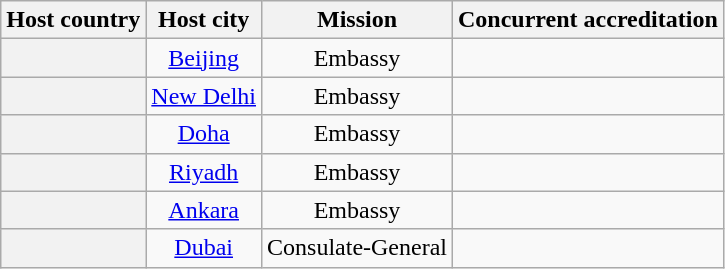<table class="wikitable plainrowheaders" style="text-align:center;">
<tr>
<th scope="col">Host country</th>
<th scope="col">Host city</th>
<th scope="col">Mission</th>
<th scope="col">Concurrent accreditation</th>
</tr>
<tr>
<th scope="row"></th>
<td><a href='#'>Beijing</a></td>
<td>Embassy</td>
<td></td>
</tr>
<tr>
<th scope="row"></th>
<td><a href='#'>New Delhi</a></td>
<td>Embassy</td>
<td></td>
</tr>
<tr>
<th scope="row"></th>
<td><a href='#'>Doha</a></td>
<td>Embassy</td>
<td></td>
</tr>
<tr>
<th scope="row"></th>
<td><a href='#'>Riyadh</a></td>
<td>Embassy</td>
<td></td>
</tr>
<tr>
<th scope="row"></th>
<td><a href='#'>Ankara</a></td>
<td>Embassy</td>
<td></td>
</tr>
<tr>
<th scope="row"></th>
<td><a href='#'>Dubai</a></td>
<td>Consulate-General</td>
<td></td>
</tr>
</table>
